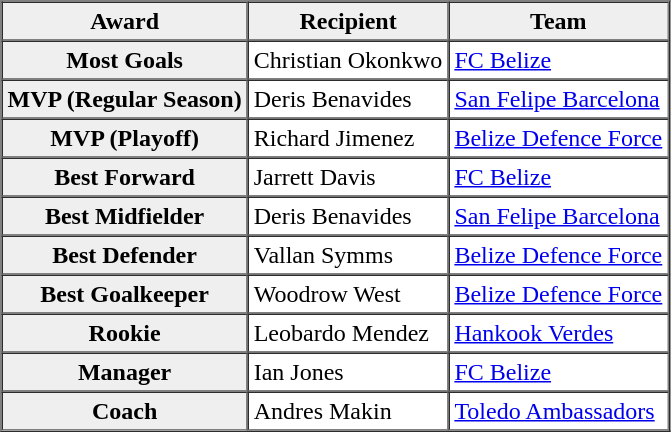<table border="1" cellpadding="3" cellspacing="0" align="centre">
<tr>
<th scope="row" style="background:#efefef;">Award</th>
<th scope="row" style="background:#efefef;">Recipient</th>
<th scope="row" style="background:#efefef;">Team</th>
</tr>
<tr>
<th scope="row" style="background:#efefef;">Most Goals</th>
<td> Christian Okonkwo</td>
<td><a href='#'>FC Belize</a></td>
</tr>
<tr>
<th scope="row" style="background:#efefef;">MVP (Regular Season)</th>
<td> Deris Benavides</td>
<td><a href='#'>San Felipe Barcelona</a></td>
</tr>
<tr>
<th scope="row" style="background:#efefef;">MVP (Playoff)</th>
<td> Richard Jimenez</td>
<td><a href='#'>Belize Defence Force</a></td>
</tr>
<tr>
<th scope="row" style="background:#efefef;">Best Forward</th>
<td> Jarrett Davis</td>
<td><a href='#'>FC Belize</a></td>
</tr>
<tr>
<th scope="row" style="background:#efefef;">Best Midfielder</th>
<td> Deris Benavides</td>
<td><a href='#'>San Felipe Barcelona</a></td>
</tr>
<tr>
<th scope="row" style="background:#efefef;">Best Defender</th>
<td> Vallan Symms</td>
<td><a href='#'>Belize Defence Force</a></td>
</tr>
<tr>
<th scope="row" style="background:#efefef;">Best Goalkeeper</th>
<td> Woodrow West</td>
<td><a href='#'>Belize Defence Force</a></td>
</tr>
<tr>
<th scope="row" style="background:#efefef;">Rookie</th>
<td> Leobardo Mendez</td>
<td><a href='#'>Hankook Verdes</a></td>
</tr>
<tr>
<th scope="row" style="background:#efefef;">Manager</th>
<td> Ian Jones</td>
<td><a href='#'>FC Belize</a></td>
</tr>
<tr>
<th scope="row" style="background:#efefef;">Coach</th>
<td> Andres Makin</td>
<td><a href='#'>Toledo Ambassadors</a></td>
</tr>
</table>
